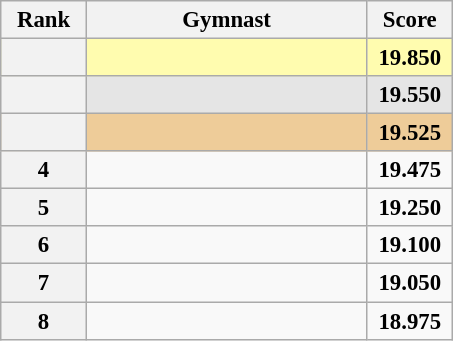<table class="wikitable sortable" style="text-align:center; font-size:95%">
<tr>
<th scope="col" style="width:50px;">Rank</th>
<th scope="col" style="width:180px;">Gymnast</th>
<th scope="col" style="width:50px;">Score</th>
</tr>
<tr style="background:#fffcaf;">
<th scope=row style="text-align:center"></th>
<td style="text-align:left;"></td>
<td><strong>19.850</strong></td>
</tr>
<tr style="background:#e5e5e5;">
<th scope=row style="text-align:center"></th>
<td style="text-align:left;"></td>
<td><strong>19.550</strong></td>
</tr>
<tr style="background:#ec9;">
<th scope=row style="text-align:center"></th>
<td style="text-align:left;"></td>
<td><strong>19.525</strong></td>
</tr>
<tr>
<th scope=row style="text-align:center">4</th>
<td style="text-align:left;"></td>
<td><strong>19.475</strong></td>
</tr>
<tr>
<th scope=row style="text-align:center">5</th>
<td style="text-align:left;"></td>
<td><strong>19.250</strong></td>
</tr>
<tr>
<th scope=row style="text-align:center">6</th>
<td style="text-align:left;"></td>
<td><strong>19.100</strong></td>
</tr>
<tr>
<th scope=row style="text-align:center">7</th>
<td style="text-align:left;"></td>
<td><strong>19.050</strong></td>
</tr>
<tr>
<th scope=row style="text-align:center">8</th>
<td style="text-align:left;"></td>
<td><strong>18.975</strong></td>
</tr>
</table>
